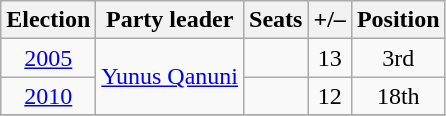<table class="wikitable" style="text-align:center">
<tr>
<th>Election</th>
<th>Party leader</th>
<th>Seats</th>
<th>+/–</th>
<th>Position</th>
</tr>
<tr>
<td><a href='#'>2005</a></td>
<td rowspan="2"><a href='#'>Yunus Qanuni</a></td>
<td></td>
<td> 13</td>
<td> 3rd</td>
</tr>
<tr>
<td><a href='#'>2010</a></td>
<td></td>
<td> 12</td>
<td> 18th</td>
</tr>
<tr>
</tr>
</table>
